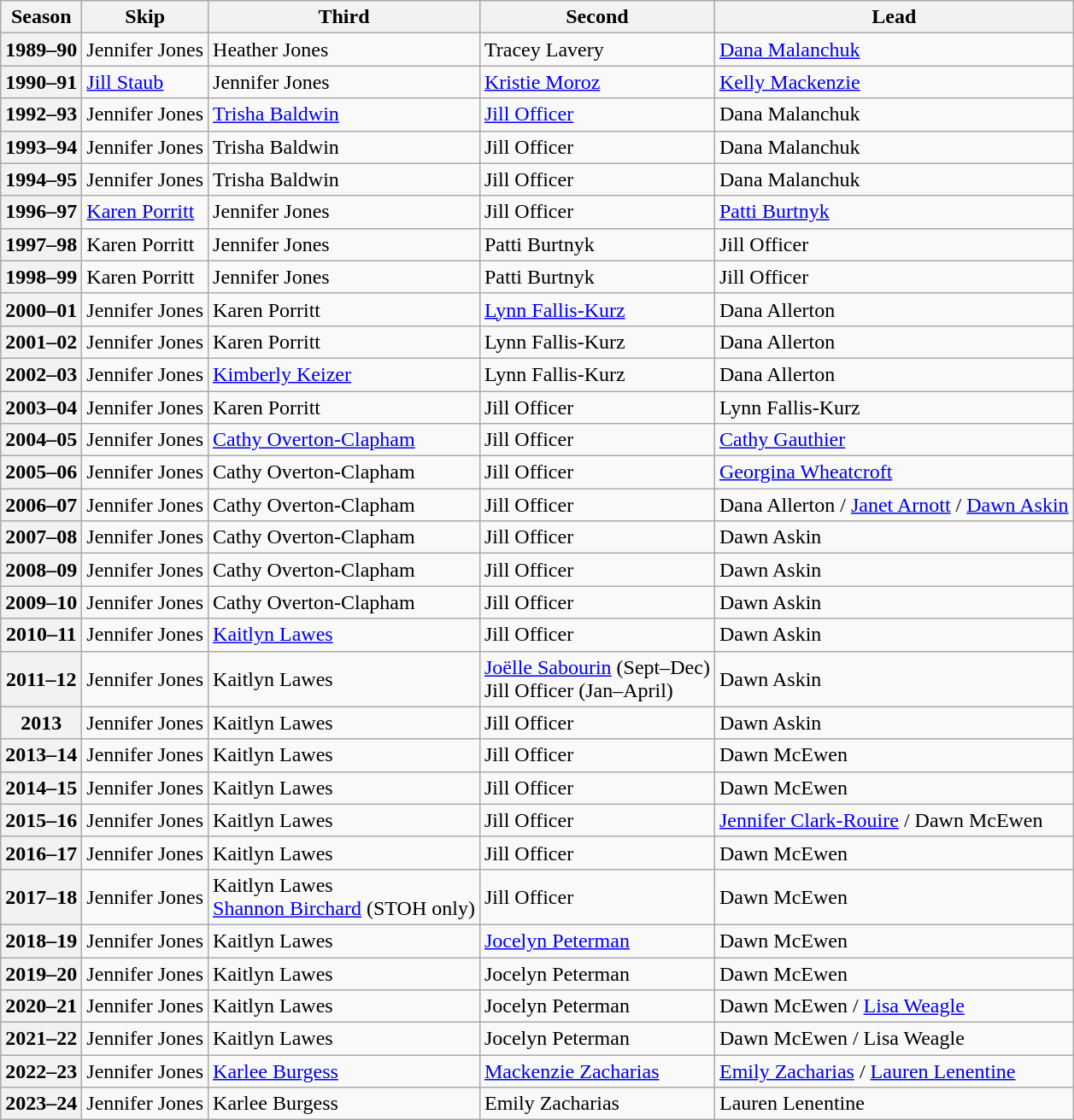<table class="wikitable">
<tr>
<th scope="col">Season</th>
<th scope="col">Skip</th>
<th scope="col">Third</th>
<th scope="col">Second</th>
<th scope="col">Lead</th>
</tr>
<tr>
<th scope="row">1989–90</th>
<td>Jennifer Jones</td>
<td>Heather Jones</td>
<td>Tracey Lavery</td>
<td><a href='#'>Dana Malanchuk</a></td>
</tr>
<tr>
<th scope="row">1990–91</th>
<td><a href='#'>Jill Staub</a></td>
<td>Jennifer Jones</td>
<td><a href='#'>Kristie Moroz</a></td>
<td><a href='#'>Kelly Mackenzie</a></td>
</tr>
<tr>
<th scope="row">1992–93</th>
<td>Jennifer Jones</td>
<td><a href='#'>Trisha Baldwin</a></td>
<td><a href='#'>Jill Officer</a></td>
<td>Dana Malanchuk</td>
</tr>
<tr>
<th scope="row">1993–94</th>
<td>Jennifer Jones</td>
<td>Trisha Baldwin</td>
<td>Jill Officer</td>
<td>Dana Malanchuk</td>
</tr>
<tr>
<th scope="row">1994–95 </th>
<td>Jennifer Jones</td>
<td>Trisha Baldwin</td>
<td>Jill Officer</td>
<td>Dana Malanchuk</td>
</tr>
<tr>
<th scope="row">1996–97</th>
<td><a href='#'>Karen Porritt</a></td>
<td>Jennifer Jones</td>
<td>Jill Officer</td>
<td><a href='#'>Patti Burtnyk</a></td>
</tr>
<tr>
<th scope="row">1997–98</th>
<td>Karen Porritt</td>
<td>Jennifer Jones</td>
<td>Patti Burtnyk</td>
<td>Jill Officer</td>
</tr>
<tr>
<th scope="row">1998–99</th>
<td>Karen Porritt</td>
<td>Jennifer Jones</td>
<td>Patti Burtnyk</td>
<td>Jill Officer</td>
</tr>
<tr>
<th scope="row">2000–01</th>
<td>Jennifer Jones</td>
<td>Karen Porritt</td>
<td><a href='#'>Lynn Fallis-Kurz</a></td>
<td>Dana Allerton</td>
</tr>
<tr>
<th scope="row">2001–02</th>
<td>Jennifer Jones</td>
<td>Karen Porritt</td>
<td>Lynn Fallis-Kurz</td>
<td>Dana Allerton</td>
</tr>
<tr>
<th scope="row">2002–03</th>
<td>Jennifer Jones</td>
<td><a href='#'>Kimberly Keizer</a></td>
<td>Lynn Fallis-Kurz</td>
<td>Dana Allerton</td>
</tr>
<tr>
<th scope="row">2003–04</th>
<td>Jennifer Jones</td>
<td>Karen Porritt</td>
<td>Jill Officer</td>
<td>Lynn Fallis-Kurz</td>
</tr>
<tr>
<th scope="row">2004–05</th>
<td>Jennifer Jones</td>
<td><a href='#'>Cathy Overton-Clapham</a></td>
<td>Jill Officer</td>
<td><a href='#'>Cathy Gauthier</a></td>
</tr>
<tr>
<th scope="row">2005–06</th>
<td>Jennifer Jones</td>
<td>Cathy Overton-Clapham</td>
<td>Jill Officer</td>
<td><a href='#'>Georgina Wheatcroft</a></td>
</tr>
<tr>
<th scope="row">2006–07</th>
<td>Jennifer Jones</td>
<td>Cathy Overton-Clapham</td>
<td>Jill Officer</td>
<td>Dana Allerton / <a href='#'>Janet Arnott</a> / <a href='#'>Dawn Askin</a></td>
</tr>
<tr>
<th scope="row">2007–08</th>
<td>Jennifer Jones</td>
<td>Cathy Overton-Clapham</td>
<td>Jill Officer</td>
<td>Dawn Askin</td>
</tr>
<tr>
<th scope="row">2008–09</th>
<td>Jennifer Jones</td>
<td>Cathy Overton-Clapham</td>
<td>Jill Officer</td>
<td>Dawn Askin</td>
</tr>
<tr>
<th scope="row">2009–10</th>
<td>Jennifer Jones</td>
<td>Cathy Overton-Clapham</td>
<td>Jill Officer</td>
<td>Dawn Askin</td>
</tr>
<tr>
<th scope="row">2010–11</th>
<td>Jennifer Jones</td>
<td><a href='#'>Kaitlyn Lawes</a></td>
<td>Jill Officer</td>
<td>Dawn Askin</td>
</tr>
<tr>
<th scope="row">2011–12</th>
<td>Jennifer Jones</td>
<td>Kaitlyn Lawes</td>
<td><a href='#'>Joëlle Sabourin</a> (Sept–Dec) <br> Jill Officer (Jan–April)</td>
<td>Dawn Askin</td>
</tr>
<tr>
<th scope="row">2013</th>
<td>Jennifer Jones</td>
<td>Kaitlyn Lawes</td>
<td>Jill Officer</td>
<td>Dawn Askin</td>
</tr>
<tr>
<th scope="row">2013–14</th>
<td>Jennifer Jones</td>
<td>Kaitlyn Lawes</td>
<td>Jill Officer</td>
<td>Dawn McEwen</td>
</tr>
<tr>
<th scope="row">2014–15</th>
<td>Jennifer Jones</td>
<td>Kaitlyn Lawes</td>
<td>Jill Officer</td>
<td>Dawn McEwen</td>
</tr>
<tr>
<th scope="row">2015–16</th>
<td>Jennifer Jones</td>
<td>Kaitlyn Lawes</td>
<td>Jill Officer</td>
<td><a href='#'>Jennifer Clark-Rouire</a> / Dawn McEwen</td>
</tr>
<tr>
<th scope="row">2016–17</th>
<td>Jennifer Jones</td>
<td>Kaitlyn Lawes</td>
<td>Jill Officer</td>
<td>Dawn McEwen</td>
</tr>
<tr>
<th scope="row">2017–18</th>
<td>Jennifer Jones</td>
<td>Kaitlyn Lawes <br> <a href='#'>Shannon Birchard</a> (STOH only)</td>
<td>Jill Officer</td>
<td>Dawn McEwen</td>
</tr>
<tr>
<th scope="row">2018–19</th>
<td>Jennifer Jones</td>
<td>Kaitlyn Lawes</td>
<td><a href='#'>Jocelyn Peterman</a></td>
<td>Dawn McEwen</td>
</tr>
<tr>
<th scope="row">2019–20</th>
<td>Jennifer Jones</td>
<td>Kaitlyn Lawes</td>
<td>Jocelyn Peterman</td>
<td>Dawn McEwen</td>
</tr>
<tr>
<th scope="row">2020–21</th>
<td>Jennifer Jones</td>
<td>Kaitlyn Lawes</td>
<td>Jocelyn Peterman</td>
<td>Dawn McEwen / <a href='#'>Lisa Weagle</a></td>
</tr>
<tr>
<th scope="row">2021–22</th>
<td>Jennifer Jones</td>
<td>Kaitlyn Lawes</td>
<td>Jocelyn Peterman</td>
<td>Dawn McEwen / Lisa Weagle</td>
</tr>
<tr>
<th scope="row">2022–23</th>
<td>Jennifer Jones</td>
<td><a href='#'>Karlee Burgess</a></td>
<td><a href='#'>Mackenzie Zacharias</a></td>
<td><a href='#'>Emily Zacharias</a> / <a href='#'>Lauren Lenentine</a></td>
</tr>
<tr>
<th scope="row">2023–24</th>
<td>Jennifer Jones</td>
<td>Karlee Burgess</td>
<td>Emily Zacharias</td>
<td>Lauren Lenentine</td>
</tr>
</table>
